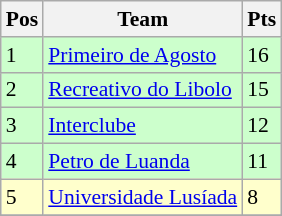<table class="wikitable" style="font-size:90%;">
<tr>
<th>Pos</th>
<th>Team</th>
<th>Pts</th>
</tr>
<tr style="background: #ccffcc;">
<td>1</td>
<td><a href='#'>Primeiro de Agosto</a></td>
<td>16</td>
</tr>
<tr style="background: #ccffcc;">
<td>2</td>
<td><a href='#'>Recreativo do Libolo</a></td>
<td>15</td>
</tr>
<tr style="background: #ccffcc;">
<td>3</td>
<td><a href='#'>Interclube</a></td>
<td>12</td>
</tr>
<tr style="background: #ccffcc;">
<td>4</td>
<td><a href='#'>Petro de Luanda</a></td>
<td>11</td>
</tr>
<tr style="background: #ffffcc;">
<td>5</td>
<td><a href='#'>Universidade Lusíada</a></td>
<td>8</td>
</tr>
<tr>
</tr>
</table>
